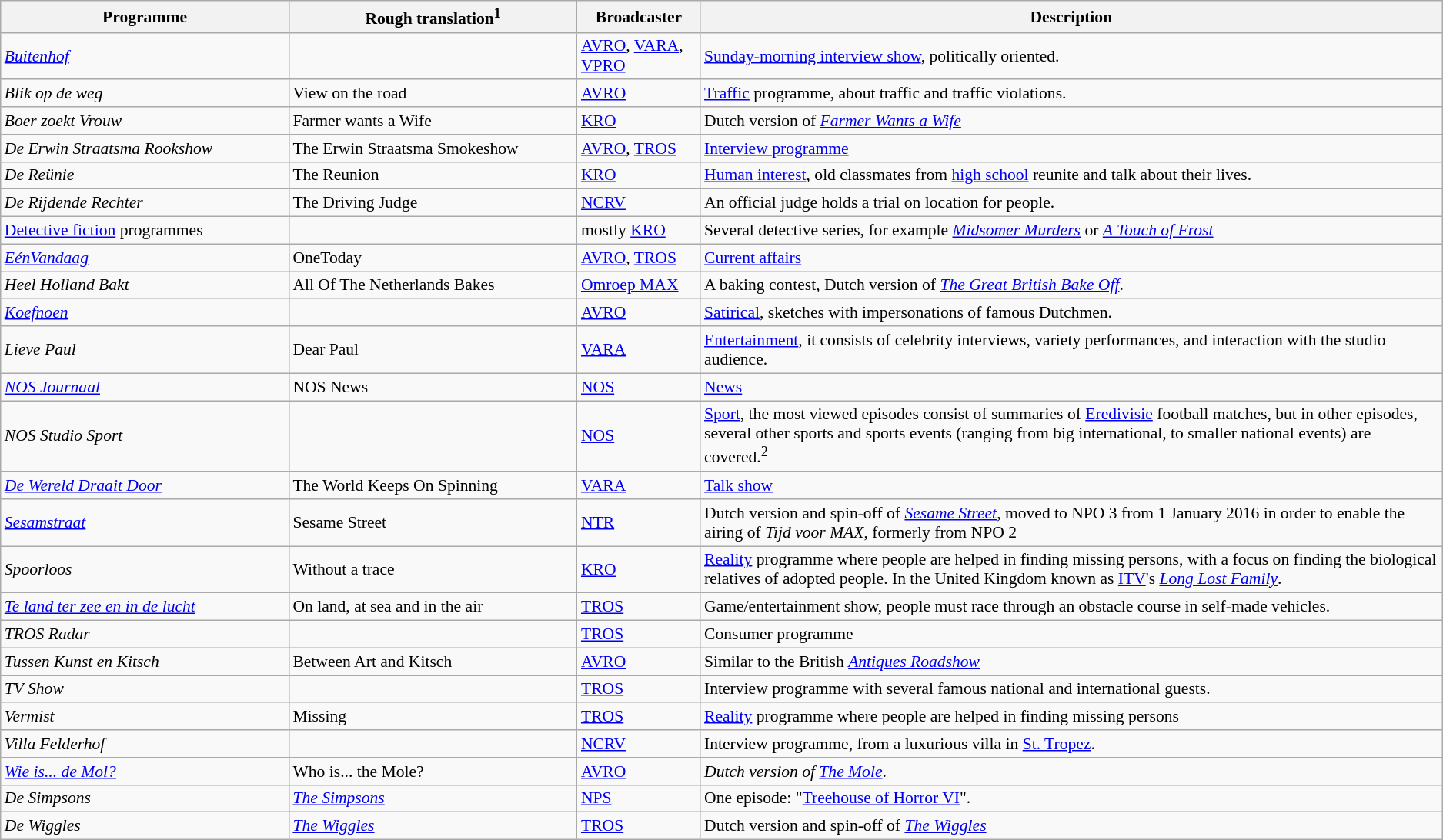<table class="wikitable" style="font-size: 90%">
<tr>
<th width=20%>Programme</th>
<th width=20%>Rough translation<sup>1</sup></th>
<th>Broadcaster</th>
<th>Description</th>
</tr>
<tr>
<td><em><a href='#'>Buitenhof</a></em></td>
<td></td>
<td><a href='#'>AVRO</a>, <a href='#'>VARA</a>, <a href='#'>VPRO</a></td>
<td><a href='#'>Sunday-morning interview show</a>, politically oriented.</td>
</tr>
<tr>
<td><em>Blik op de weg</em></td>
<td>View on the road</td>
<td><a href='#'>AVRO</a></td>
<td><a href='#'>Traffic</a> programme, about traffic and traffic violations.</td>
</tr>
<tr>
<td><em>Boer zoekt Vrouw</em></td>
<td>Farmer wants a Wife</td>
<td><a href='#'>KRO</a></td>
<td>Dutch version of <em><a href='#'>Farmer Wants a Wife</a></em></td>
</tr>
<tr>
<td><em>De Erwin Straatsma Rookshow</em></td>
<td>The Erwin Straatsma Smokeshow</td>
<td><a href='#'>AVRO</a>, <a href='#'>TROS</a></td>
<td><a href='#'>Interview programme</a></td>
</tr>
<tr>
<td><em>De Reünie</em></td>
<td>The Reunion</td>
<td><a href='#'>KRO</a></td>
<td><a href='#'>Human interest</a>, old classmates from <a href='#'>high school</a> reunite and talk about their lives.</td>
</tr>
<tr>
<td><em>De Rijdende Rechter</em></td>
<td>The Driving Judge</td>
<td><a href='#'>NCRV</a></td>
<td>An official judge holds a trial on location for people.</td>
</tr>
<tr>
<td><a href='#'>Detective fiction</a> programmes</td>
<td></td>
<td>mostly <a href='#'>KRO</a></td>
<td>Several detective series, for example <em><a href='#'>Midsomer Murders</a></em> or <em><a href='#'>A Touch of Frost</a></em></td>
</tr>
<tr>
<td><em><a href='#'>EénVandaag</a></em></td>
<td>OneToday</td>
<td><a href='#'>AVRO</a>, <a href='#'>TROS</a></td>
<td><a href='#'>Current affairs</a></td>
</tr>
<tr>
<td><em>Heel Holland Bakt</em></td>
<td>All Of The Netherlands Bakes</td>
<td><a href='#'>Omroep MAX</a></td>
<td>A baking contest, Dutch version of <em><a href='#'>The Great British Bake Off</a></em>.</td>
</tr>
<tr>
<td><em><a href='#'>Koefnoen</a></em></td>
<td></td>
<td><a href='#'>AVRO</a></td>
<td><a href='#'>Satirical</a>, sketches with impersonations of famous Dutchmen.</td>
</tr>
<tr>
<td><em>Lieve Paul</em></td>
<td>Dear Paul</td>
<td><a href='#'>VARA</a></td>
<td><a href='#'>Entertainment</a>, it consists of celebrity interviews, variety performances, and interaction with the studio audience.</td>
</tr>
<tr>
<td><em><a href='#'>NOS Journaal</a></em></td>
<td>NOS News</td>
<td><a href='#'>NOS</a></td>
<td><a href='#'>News</a></td>
</tr>
<tr>
<td><em>NOS Studio Sport</em></td>
<td></td>
<td><a href='#'>NOS</a></td>
<td><a href='#'>Sport</a>, the most viewed episodes consist of summaries of <a href='#'>Eredivisie</a> football matches, but in other episodes, several other sports and sports events (ranging from big international, to smaller national events) are covered.<sup>2</sup></td>
</tr>
<tr>
<td><em><a href='#'>De Wereld Draait Door</a></em></td>
<td>The World Keeps On Spinning</td>
<td><a href='#'>VARA</a></td>
<td><a href='#'>Talk show</a></td>
</tr>
<tr>
<td><em><a href='#'>Sesamstraat</a></em></td>
<td>Sesame Street</td>
<td><a href='#'>NTR</a></td>
<td>Dutch version and spin-off of <em><a href='#'>Sesame Street</a></em>, moved to NPO 3 from 1 January 2016 in order to enable the airing of <em>Tijd voor MAX</em>, formerly from NPO 2</td>
</tr>
<tr>
<td><em>Spoorloos</em></td>
<td>Without a trace</td>
<td><a href='#'>KRO</a></td>
<td><a href='#'>Reality</a> programme where people are helped in finding missing persons, with a focus on finding the biological relatives of adopted people. In the United Kingdom known as <a href='#'>ITV</a>'s <em><a href='#'>Long Lost Family</a></em>.</td>
</tr>
<tr>
<td><em><a href='#'>Te land ter zee en in de lucht</a></em></td>
<td>On land, at sea and in the air</td>
<td><a href='#'>TROS</a></td>
<td>Game/entertainment show, people must race through an obstacle course in self-made vehicles.</td>
</tr>
<tr>
<td><em>TROS Radar</em></td>
<td></td>
<td><a href='#'>TROS</a></td>
<td>Consumer programme</td>
</tr>
<tr>
<td><em>Tussen Kunst en Kitsch</em></td>
<td>Between Art and Kitsch</td>
<td><a href='#'>AVRO</a></td>
<td>Similar to the British <em><a href='#'>Antiques Roadshow</a></em></td>
</tr>
<tr>
<td><em>TV Show</em></td>
<td></td>
<td><a href='#'>TROS</a></td>
<td>Interview programme with several famous national and international guests.</td>
</tr>
<tr>
<td><em>Vermist</em></td>
<td>Missing</td>
<td><a href='#'>TROS</a></td>
<td><a href='#'>Reality</a> programme where people are helped in finding missing persons</td>
</tr>
<tr>
<td><em>Villa Felderhof</em></td>
<td></td>
<td><a href='#'>NCRV</a></td>
<td>Interview programme, from a luxurious villa in <a href='#'>St. Tropez</a>.</td>
</tr>
<tr>
<td><em><a href='#'>Wie is... de Mol?</a></em></td>
<td>Who is... the Mole?</td>
<td><a href='#'>AVRO</a></td>
<td><em>Dutch version of <a href='#'>The Mole</a></em>.</td>
</tr>
<tr>
<td><em>De Simpsons</em></td>
<td><em><a href='#'>The Simpsons</a></em></td>
<td><a href='#'>NPS</a></td>
<td>One episode: "<a href='#'>Treehouse of Horror VI</a>".</td>
</tr>
<tr>
<td><em>De Wiggles</em></td>
<td><em><a href='#'>The Wiggles</a></em></td>
<td><a href='#'>TROS</a></td>
<td>Dutch version and spin-off of <em><a href='#'>The Wiggles</a></em></td>
</tr>
</table>
